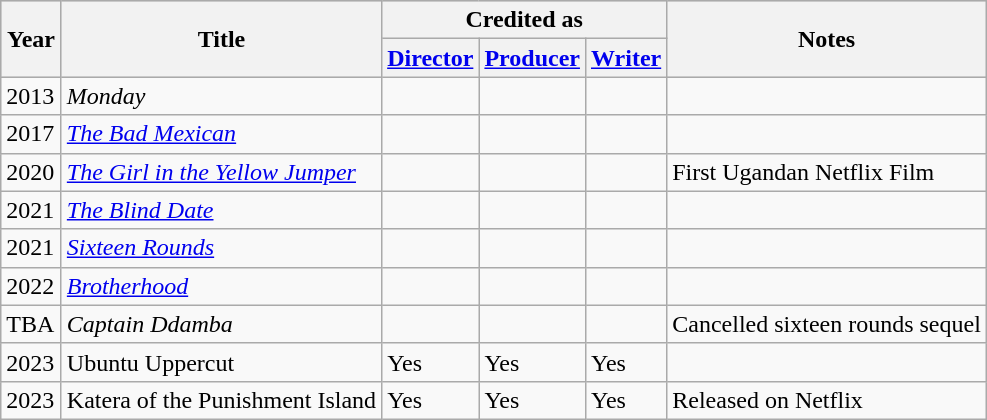<table class="wikitable">
<tr style="background:#ccc; text-align:center;">
<th rowspan="2" style="width:33px;">Year</th>
<th rowspan="2">Title</th>
<th colspan="3">Credited as</th>
<th rowspan="2">Notes</th>
</tr>
<tr>
<th><a href='#'>Director</a></th>
<th><a href='#'>Producer</a></th>
<th><a href='#'>Writer</a></th>
</tr>
<tr>
<td>2013</td>
<td><em>Monday</em></td>
<td></td>
<td></td>
<td></td>
<td></td>
</tr>
<tr>
<td>2017</td>
<td><em><a href='#'>The Bad Mexican</a></em></td>
<td></td>
<td></td>
<td></td>
<td></td>
</tr>
<tr>
<td>2020</td>
<td><em><a href='#'>The Girl in the Yellow Jumper</a></em></td>
<td></td>
<td></td>
<td></td>
<td>First Ugandan Netflix Film</td>
</tr>
<tr>
<td>2021</td>
<td><em><a href='#'>The Blind Date</a></em></td>
<td></td>
<td></td>
<td></td>
<td></td>
</tr>
<tr>
<td>2021</td>
<td><em><a href='#'>Sixteen Rounds</a></em></td>
<td></td>
<td></td>
<td></td>
<td></td>
</tr>
<tr>
<td>2022</td>
<td><em><a href='#'>Brotherhood</a></em></td>
<td></td>
<td></td>
<td></td>
<td></td>
</tr>
<tr>
<td>TBA</td>
<td><em>Captain Ddamba</em></td>
<td></td>
<td></td>
<td></td>
<td>Cancelled sixteen rounds sequel</td>
</tr>
<tr>
<td>2023</td>
<td>Ubuntu Uppercut</td>
<td>Yes</td>
<td>Yes</td>
<td>Yes</td>
<td></td>
</tr>
<tr>
<td>2023</td>
<td>Katera of the Punishment Island</td>
<td>Yes</td>
<td>Yes</td>
<td>Yes</td>
<td>Released on Netflix</td>
</tr>
</table>
